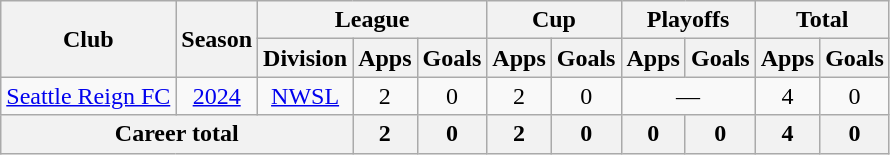<table class="wikitable" style="text-align: center;">
<tr>
<th rowspan="2">Club</th>
<th rowspan="2">Season</th>
<th colspan="3">League</th>
<th colspan="2">Cup</th>
<th colspan="2">Playoffs</th>
<th colspan="2">Total</th>
</tr>
<tr>
<th>Division</th>
<th>Apps</th>
<th>Goals</th>
<th>Apps</th>
<th>Goals</th>
<th>Apps</th>
<th>Goals</th>
<th>Apps</th>
<th>Goals</th>
</tr>
<tr>
<td><a href='#'>Seattle Reign FC</a></td>
<td><a href='#'>2024</a></td>
<td><a href='#'>NWSL</a></td>
<td>2</td>
<td>0</td>
<td>2</td>
<td>0</td>
<td colspan="2">—</td>
<td>4</td>
<td>0</td>
</tr>
<tr>
<th colspan="3">Career total</th>
<th>2</th>
<th>0</th>
<th>2</th>
<th>0</th>
<th>0</th>
<th>0</th>
<th>4</th>
<th>0</th>
</tr>
</table>
